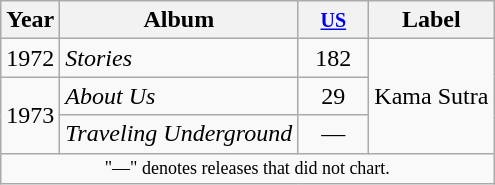<table class="wikitable" style="text-align:center;">
<tr>
<th>Year</th>
<th>Album</th>
<th width="40"><small><a href='#'>US</a></small><br></th>
<th>Label</th>
</tr>
<tr>
<td>1972</td>
<td align="left"><em>Stories</em></td>
<td>182</td>
<td rowspan="3">Kama Sutra</td>
</tr>
<tr>
<td rowspan="2">1973</td>
<td align="left"><em>About Us</em></td>
<td>29</td>
</tr>
<tr>
<td align="left"><em>Traveling Underground</em></td>
<td>—</td>
</tr>
<tr>
<td colspan="6" style="text-align:center; font-size:9pt;">"—" denotes releases that did not chart.</td>
</tr>
</table>
